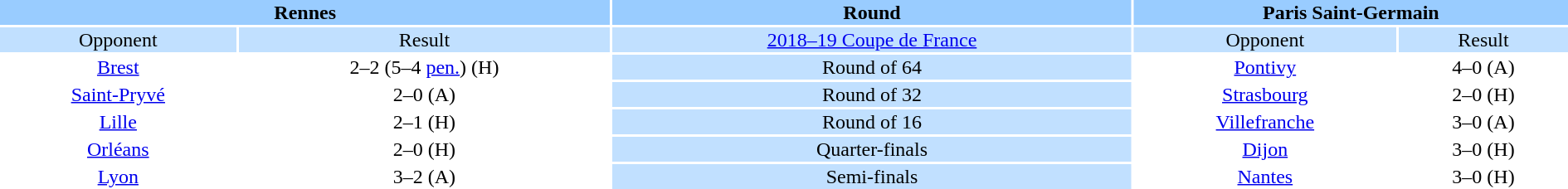<table style="width:100%; text-align:center;">
<tr style="vertical-align:top; background:#9cf;">
<th colspan=2 style="width:1*">Rennes</th>
<th><strong>Round</strong></th>
<th colspan=2 style="width:1*">Paris Saint-Germain</th>
</tr>
<tr style="vertical-align:top; background:#c1e0ff;">
<td>Opponent</td>
<td>Result</td>
<td><a href='#'>2018–19 Coupe de France</a></td>
<td>Opponent</td>
<td>Result</td>
</tr>
<tr>
<td><a href='#'>Brest</a></td>
<td>2–2 (5–4 <a href='#'>pen.</a>) (H)</td>
<td style="background:#c1e0ff;">Round of 64</td>
<td><a href='#'>Pontivy</a></td>
<td>4–0 (A)</td>
</tr>
<tr>
<td><a href='#'>Saint-Pryvé</a></td>
<td>2–0 (A)</td>
<td style="background:#c1e0ff;">Round of 32</td>
<td><a href='#'>Strasbourg</a></td>
<td>2–0 (H)</td>
</tr>
<tr>
<td><a href='#'>Lille</a></td>
<td>2–1 (H)</td>
<td style="background:#c1e0ff;">Round of 16</td>
<td><a href='#'>Villefranche</a></td>
<td>3–0  (A)</td>
</tr>
<tr>
<td><a href='#'>Orléans</a></td>
<td>2–0 (H)</td>
<td style="background:#c1e0ff;">Quarter-finals</td>
<td><a href='#'>Dijon</a></td>
<td>3–0 (H)</td>
</tr>
<tr>
<td><a href='#'>Lyon</a></td>
<td>3–2 (A)</td>
<td style="background:#c1e0ff;">Semi-finals</td>
<td><a href='#'>Nantes</a></td>
<td>3–0 (H)</td>
</tr>
</table>
